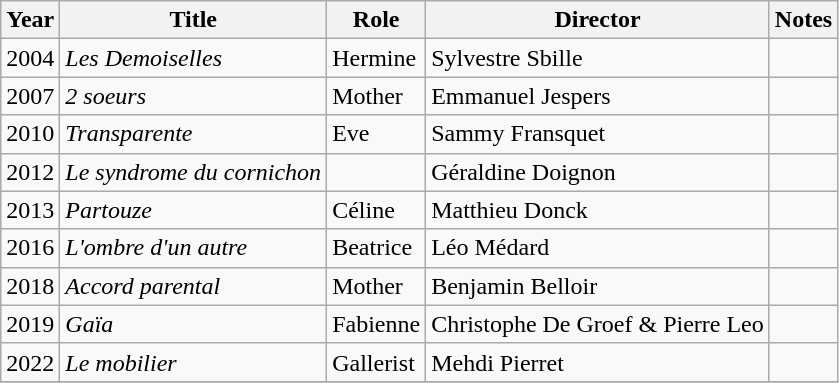<table class="wikitable">
<tr>
<th>Year</th>
<th>Title</th>
<th>Role</th>
<th>Director</th>
<th>Notes</th>
</tr>
<tr>
<td>2004</td>
<td><em>Les Demoiselles</em></td>
<td>Hermine</td>
<td>Sylvestre Sbille</td>
<td></td>
</tr>
<tr>
<td>2007</td>
<td><em>2 soeurs</em></td>
<td>Mother</td>
<td>Emmanuel Jespers</td>
<td></td>
</tr>
<tr>
<td>2010</td>
<td><em>Transparente</em></td>
<td>Eve</td>
<td>Sammy Fransquet</td>
<td></td>
</tr>
<tr>
<td>2012</td>
<td><em>Le syndrome du cornichon</em></td>
<td></td>
<td>Géraldine Doignon</td>
<td></td>
</tr>
<tr>
<td>2013</td>
<td><em>Partouze</em></td>
<td>Céline</td>
<td>Matthieu Donck</td>
<td></td>
</tr>
<tr>
<td>2016</td>
<td><em>L'ombre d'un autre</em></td>
<td>Beatrice</td>
<td>Léo Médard</td>
<td></td>
</tr>
<tr>
<td>2018</td>
<td><em>Accord parental</em></td>
<td>Mother</td>
<td>Benjamin Belloir</td>
<td></td>
</tr>
<tr>
<td>2019</td>
<td><em>Gaïa</em></td>
<td>Fabienne</td>
<td>Christophe De Groef & Pierre Leo</td>
<td></td>
</tr>
<tr>
<td>2022</td>
<td><em>Le mobilier</em></td>
<td>Gallerist</td>
<td>Mehdi Pierret</td>
<td></td>
</tr>
<tr>
</tr>
</table>
